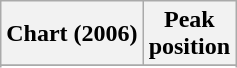<table class="wikitable sortable">
<tr>
<th>Chart (2006)</th>
<th>Peak<br>position</th>
</tr>
<tr>
</tr>
<tr>
</tr>
<tr>
</tr>
</table>
